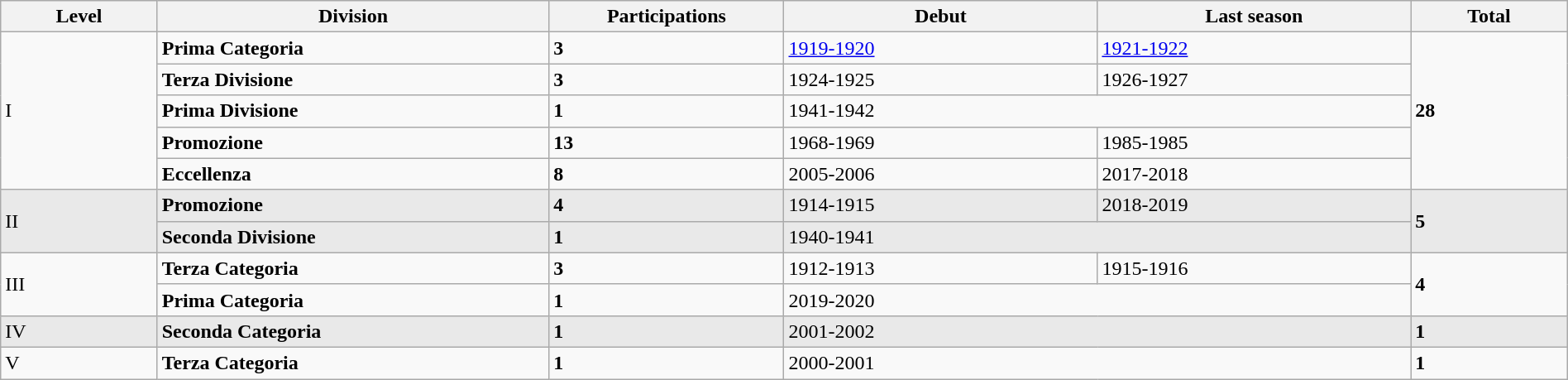<table class="wikitable center" style="width:100%">
<tr>
<th style="width:10%">Level</th>
<th style="width:25%">Division</th>
<th style="width:15%">Participations</th>
<th style="width:20%">Debut</th>
<th style="width:20%">Last season</th>
<th style="width:10%">Total</th>
</tr>
<tr>
<td rowspan=5><span>I</span></td>
<td><strong>Prima Categoria</strong></td>
<td><strong>3</strong></td>
<td><a href='#'>1919-1920</a></td>
<td><a href='#'>1921-1922</a></td>
<td rowspan="5"><strong>28</strong></td>
</tr>
<tr>
<td><strong>Terza Divisione</strong></td>
<td><strong>3</strong></td>
<td>1924-1925</td>
<td>1926-1927</td>
</tr>
<tr>
<td><strong>Prima Divisione</strong></td>
<td><strong>1</strong></td>
<td colspan=2>1941-1942</td>
</tr>
<tr>
<td><strong>Promozione</strong></td>
<td><strong>13</strong></td>
<td>1968-1969</td>
<td>1985-1985</td>
</tr>
<tr>
<td><strong>Eccellenza</strong></td>
<td><strong>8</strong></td>
<td>2005-2006</td>
<td>2017-2018</td>
</tr>
<tr style="background-color:#E9E9E9">
<td rowspan=2><span>II</span></td>
<td><strong>Promozione</strong></td>
<td><strong>4</strong></td>
<td>1914-1915</td>
<td>2018-2019</td>
<td rowspan="2"><strong>5</strong></td>
</tr>
<tr style="background-color:#E9E9E9">
<td><strong>Seconda Divisione</strong></td>
<td><strong>1</strong></td>
<td colspan=2>1940-1941</td>
</tr>
<tr>
<td rowspan=2><span>III</span></td>
<td><strong>Terza Categoria</strong></td>
<td><strong>3</strong></td>
<td>1912-1913</td>
<td>1915-1916</td>
<td rowspan="2"><strong>4</strong></td>
</tr>
<tr>
<td><strong>Prima Categoria</strong></td>
<td><strong>1</strong></td>
<td colspan=2>2019-2020</td>
</tr>
<tr style="background-color:#E9E9E9">
<td><span>IV</span></td>
<td><strong>Seconda Categoria</strong></td>
<td><strong>1</strong></td>
<td colspan=2>2001-2002</td>
<td><strong>1</strong></td>
</tr>
<tr>
<td><span>V</span></td>
<td><strong>Terza Categoria</strong></td>
<td><strong>1</strong></td>
<td colspan=2>2000-2001</td>
<td><strong>1</strong></td>
</tr>
</table>
